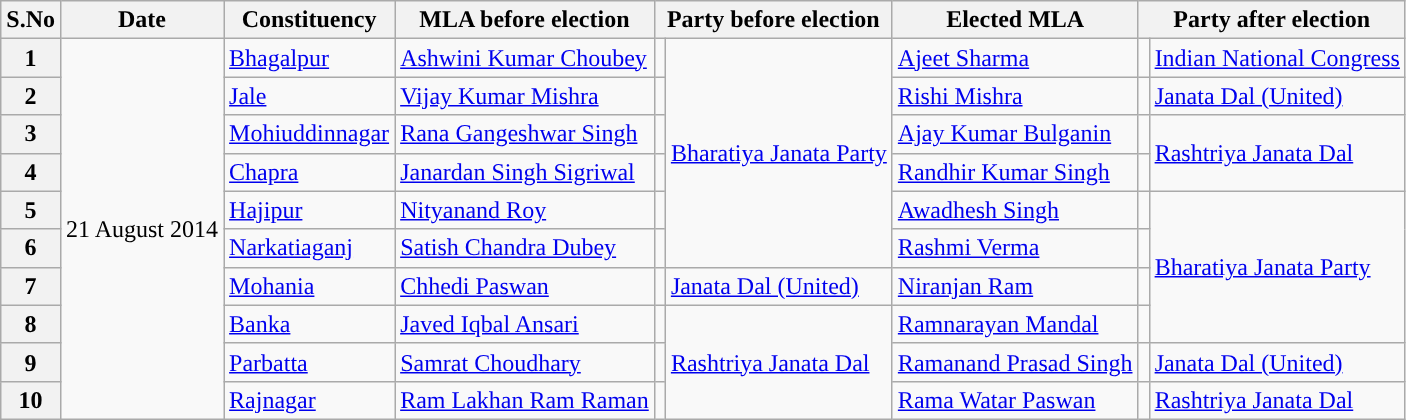<table class="wikitable sortable">
<tr>
<th>S.No</th>
<th>Date</th>
<th>Constituency</th>
<th>MLA before election</th>
<th colspan="2">Party before election</th>
<th>Elected MLA</th>
<th colspan="2">Party after election</th>
</tr>
<tr>
<th>1</th>
<td rowspan="10">21 August 2014</td>
<td><a href='#'>Bhagalpur</a></td>
<td><a href='#'>Ashwini Kumar Choubey</a></td>
<td></td>
<td rowspan="6"><a href='#'>Bharatiya Janata Party</a></td>
<td><a href='#'>Ajeet Sharma</a></td>
<td></td>
<td><a href='#'>Indian National Congress</a></td>
</tr>
<tr>
<th>2</th>
<td><a href='#'>Jale</a></td>
<td><a href='#'>Vijay Kumar Mishra</a></td>
<td></td>
<td><a href='#'>Rishi Mishra</a></td>
<td></td>
<td><a href='#'>Janata Dal (United)</a></td>
</tr>
<tr>
<th>3</th>
<td><a href='#'>Mohiuddinnagar</a></td>
<td><a href='#'>Rana Gangeshwar Singh</a></td>
<td></td>
<td><a href='#'>Ajay Kumar Bulganin</a></td>
<td></td>
<td rowspan="2"><a href='#'>Rashtriya Janata Dal</a></td>
</tr>
<tr>
<th>4</th>
<td><a href='#'>Chapra</a></td>
<td><a href='#'>Janardan Singh Sigriwal</a></td>
<td></td>
<td><a href='#'>Randhir Kumar Singh</a></td>
<td></td>
</tr>
<tr>
<th>5</th>
<td><a href='#'>Hajipur</a></td>
<td><a href='#'>Nityanand Roy</a></td>
<td></td>
<td><a href='#'>Awadhesh Singh</a></td>
<td></td>
<td rowspan="4"><a href='#'>Bharatiya Janata Party</a></td>
</tr>
<tr>
<th>6</th>
<td><a href='#'>Narkatiaganj</a></td>
<td><a href='#'>Satish Chandra Dubey</a></td>
<td></td>
<td><a href='#'>Rashmi Verma</a></td>
<td></td>
</tr>
<tr>
<th>7</th>
<td><a href='#'>Mohania</a></td>
<td><a href='#'>Chhedi Paswan</a></td>
<td></td>
<td><a href='#'>Janata Dal (United)</a></td>
<td><a href='#'>Niranjan Ram</a></td>
<td></td>
</tr>
<tr>
<th>8</th>
<td><a href='#'>Banka</a></td>
<td><a href='#'>Javed Iqbal Ansari</a></td>
<td></td>
<td rowspan="3"><a href='#'>Rashtriya Janata Dal</a></td>
<td><a href='#'>Ramnarayan Mandal</a></td>
<td></td>
</tr>
<tr>
<th>9</th>
<td><a href='#'>Parbatta</a></td>
<td><a href='#'>Samrat Choudhary</a></td>
<td></td>
<td><a href='#'>Ramanand Prasad Singh</a></td>
<td></td>
<td><a href='#'>Janata Dal (United)</a></td>
</tr>
<tr>
<th>10</th>
<td><a href='#'>Rajnagar</a></td>
<td><a href='#'>Ram Lakhan Ram Raman</a></td>
<td></td>
<td><a href='#'>Rama Watar Paswan</a></td>
<td></td>
<td><a href='#'>Rashtriya Janata Dal</a></td>
</tr>
</table>
